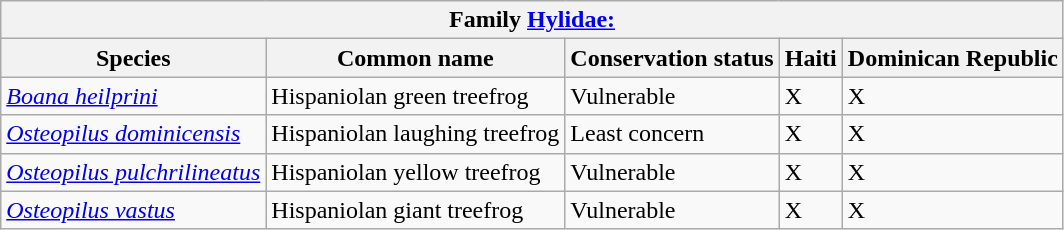<table class="wikitable sortable mw-collapsible">
<tr>
<th colspan="5">Family <a href='#'>Hylidae:</a></th>
</tr>
<tr>
<th>Species</th>
<th>Common name</th>
<th>Conservation status</th>
<th>Haiti</th>
<th>Dominican Republic</th>
</tr>
<tr>
<td><em><a href='#'>Boana heilprini</a></em></td>
<td>Hispaniolan green treefrog</td>
<td>Vulnerable</td>
<td>X</td>
<td>X</td>
</tr>
<tr>
<td><em><a href='#'>Osteopilus dominicensis</a></em></td>
<td>Hispaniolan laughing treefrog</td>
<td>Least concern</td>
<td>X</td>
<td>X</td>
</tr>
<tr>
<td><em><a href='#'>Osteopilus pulchrilineatus</a></em></td>
<td>Hispaniolan yellow treefrog</td>
<td>Vulnerable</td>
<td>X</td>
<td>X</td>
</tr>
<tr>
<td><em><a href='#'>Osteopilus vastus</a></em></td>
<td>Hispaniolan giant treefrog</td>
<td>Vulnerable</td>
<td>X</td>
<td>X</td>
</tr>
</table>
